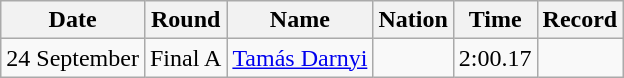<table class=wikitable style=text-align:center>
<tr>
<th>Date</th>
<th>Round</th>
<th>Name</th>
<th>Nation</th>
<th>Time</th>
<th>Record</th>
</tr>
<tr>
<td>24 September</td>
<td>Final A</td>
<td align=left><a href='#'>Tamás Darnyi</a></td>
<td></td>
<td>2:00.17</td>
<td></td>
</tr>
</table>
